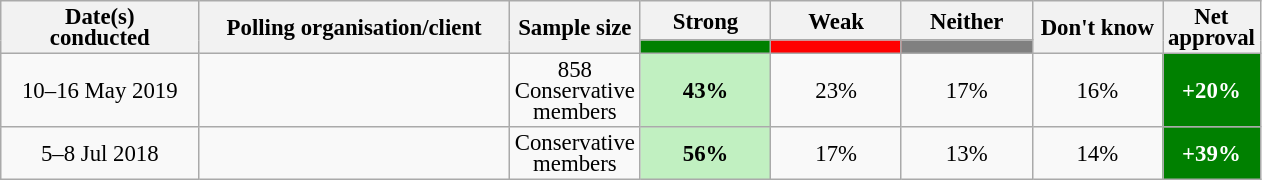<table class="wikitable collapsible sortable" style="text-align:center;font-size:95%;line-height:14px;">
<tr>
<th rowspan="2" style="width:125px;">Date(s)<br>conducted</th>
<th rowspan="2" style="width:200px;">Polling organisation/client</th>
<th rowspan="2" style="width:60px;">Sample size</th>
<th class="unsortable" style="width:80px;">Strong</th>
<th class="unsortable" style="width: 80px;">Weak</th>
<th class="unsortable" style="width:80px;">Neither</th>
<th rowspan="2" class="unsortable" style="width:80px;">Don't know</th>
<th rowspan="2" class="unsortable" style="width:20px;">Net approval</th>
</tr>
<tr>
<th class="unsortable" style="background:green;width:60px;"></th>
<th class="unsortable" style="background:red;width:60px;"></th>
<th class="unsortable" style="background:grey;width:60px;"></th>
</tr>
<tr>
<td>10–16 May 2019</td>
<td></td>
<td>858 Conservative members</td>
<td style="background:#C1F0C1"><strong>43%</strong></td>
<td>23%</td>
<td>17%</td>
<td>16%</td>
<td style="background:green;color:white;"><strong>+20%</strong></td>
</tr>
<tr>
<td>5–8 Jul 2018</td>
<td></td>
<td>Conservative members</td>
<td style="background:#C1F0C1"><strong>56%</strong></td>
<td>17%</td>
<td>13%</td>
<td>14%</td>
<td style="background:green;color:white;"><strong>+39%</strong></td>
</tr>
</table>
